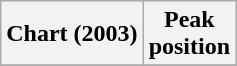<table class="wikitable sortable plainrowheaders" style="text-align:center">
<tr>
<th scope="col">Chart (2003)</th>
<th scope="col">Peak<br>position</th>
</tr>
<tr>
</tr>
</table>
